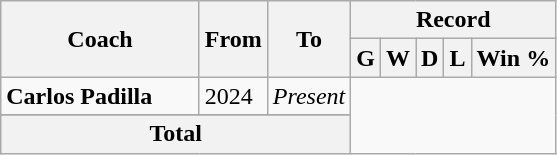<table class="wikitable sortable nowrap" style="text-align: center">
<tr>
<th rowspan="2" width=125>Coach</th>
<th rowspan="2">From</th>
<th rowspan="2">To</th>
<th colspan="6">Record</th>
</tr>
<tr>
<th>G</th>
<th>W</th>
<th>D</th>
<th>L</th>
<th>Win %</th>
</tr>
<tr>
<td align=left> <strong>Carlos Padilla</strong></td>
<td align=left>2024</td>
<td align=left><em>Present</em><br></td>
</tr>
<tr>
</tr>
<tr class="sortbottom">
<th colspan="3">Total<br></th>
</tr>
</table>
